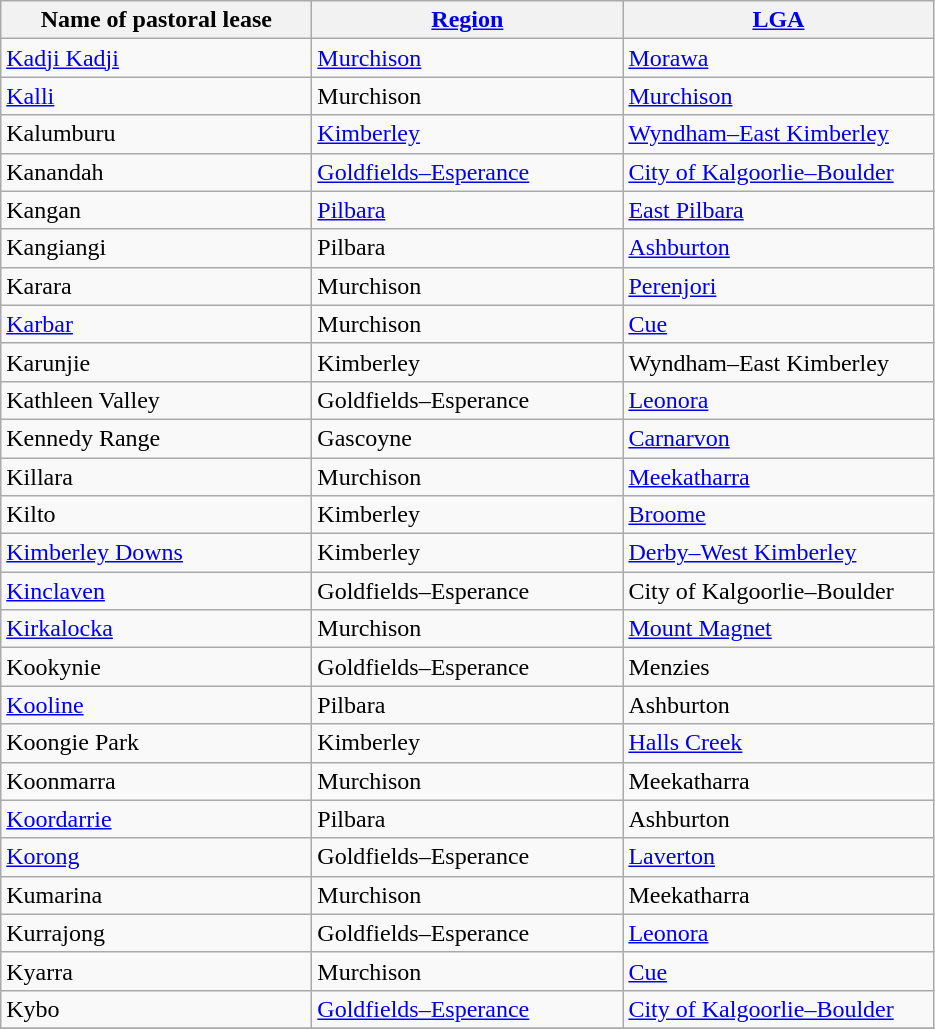<table class="sortable wikitable">
<tr>
<th width="200">Name of pastoral lease</th>
<th width="200"><a href='#'>Region</a></th>
<th width="200"><a href='#'>LGA</a></th>
</tr>
<tr>
<td><a href='#'>Kadji Kadji</a></td>
<td><a href='#'>Murchison</a></td>
<td><a href='#'>Morawa</a></td>
</tr>
<tr>
<td><a href='#'>Kalli</a></td>
<td>Murchison</td>
<td><a href='#'>Murchison</a></td>
</tr>
<tr>
<td>Kalumburu</td>
<td><a href='#'>Kimberley</a></td>
<td><a href='#'>Wyndham–East Kimberley</a></td>
</tr>
<tr>
<td>Kanandah</td>
<td><a href='#'>Goldfields–Esperance</a></td>
<td><a href='#'>City of Kalgoorlie–Boulder</a></td>
</tr>
<tr>
<td>Kangan</td>
<td><a href='#'>Pilbara</a></td>
<td><a href='#'>East Pilbara</a></td>
</tr>
<tr>
<td>Kangiangi</td>
<td>Pilbara</td>
<td><a href='#'>Ashburton</a></td>
</tr>
<tr>
<td>Karara</td>
<td>Murchison</td>
<td><a href='#'>Perenjori</a></td>
</tr>
<tr>
<td><a href='#'>Karbar</a></td>
<td>Murchison</td>
<td><a href='#'>Cue</a></td>
</tr>
<tr>
<td>Karunjie</td>
<td>Kimberley</td>
<td>Wyndham–East Kimberley</td>
</tr>
<tr>
<td>Kathleen Valley</td>
<td>Goldfields–Esperance</td>
<td><a href='#'>Leonora</a></td>
</tr>
<tr>
<td>Kennedy Range</td>
<td>Gascoyne</td>
<td><a href='#'>Carnarvon</a></td>
</tr>
<tr>
<td>Killara</td>
<td>Murchison</td>
<td><a href='#'>Meekatharra</a></td>
</tr>
<tr>
<td>Kilto</td>
<td>Kimberley</td>
<td><a href='#'>Broome</a></td>
</tr>
<tr>
<td><a href='#'>Kimberley Downs</a></td>
<td>Kimberley</td>
<td><a href='#'>Derby–West Kimberley</a></td>
</tr>
<tr>
<td><a href='#'>Kinclaven</a></td>
<td>Goldfields–Esperance</td>
<td>City of Kalgoorlie–Boulder</td>
</tr>
<tr>
<td><a href='#'>Kirkalocka</a></td>
<td>Murchison</td>
<td><a href='#'>Mount Magnet</a></td>
</tr>
<tr>
<td>Kookynie</td>
<td>Goldfields–Esperance</td>
<td>Menzies</td>
</tr>
<tr>
<td><a href='#'>Kooline</a></td>
<td>Pilbara</td>
<td>Ashburton</td>
</tr>
<tr>
<td>Koongie Park</td>
<td>Kimberley</td>
<td><a href='#'>Halls Creek</a></td>
</tr>
<tr>
<td>Koonmarra</td>
<td>Murchison</td>
<td>Meekatharra</td>
</tr>
<tr>
<td><a href='#'>Koordarrie</a></td>
<td>Pilbara</td>
<td>Ashburton</td>
</tr>
<tr>
<td><a href='#'>Korong</a></td>
<td>Goldfields–Esperance</td>
<td><a href='#'>Laverton</a></td>
</tr>
<tr>
<td>Kumarina</td>
<td>Murchison</td>
<td>Meekatharra</td>
</tr>
<tr>
<td>Kurrajong</td>
<td>Goldfields–Esperance</td>
<td><a href='#'>Leonora</a></td>
</tr>
<tr>
<td>Kyarra</td>
<td>Murchison</td>
<td><a href='#'>Cue</a></td>
</tr>
<tr>
<td>Kybo</td>
<td><a href='#'>Goldfields–Esperance</a></td>
<td><a href='#'>City of Kalgoorlie–Boulder</a></td>
</tr>
<tr>
</tr>
</table>
